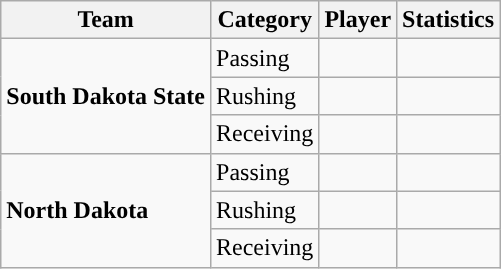<table class="wikitable" style="float: left;">
<tr>
<th>Team</th>
<th>Category</th>
<th>Player</th>
<th>Statistics</th>
</tr>
<tr>
<td rowspan=3><strong>South Dakota State</strong></td>
<td>Passing</td>
<td></td>
<td></td>
</tr>
<tr>
<td>Rushing</td>
<td></td>
<td></td>
</tr>
<tr>
<td>Receiving</td>
<td></td>
<td></td>
</tr>
<tr>
<td rowspan=3><strong>North Dakota</strong></td>
<td>Passing</td>
<td></td>
<td></td>
</tr>
<tr>
<td>Rushing</td>
<td></td>
<td></td>
</tr>
<tr>
<td>Receiving</td>
<td></td>
<td></td>
</tr>
</table>
